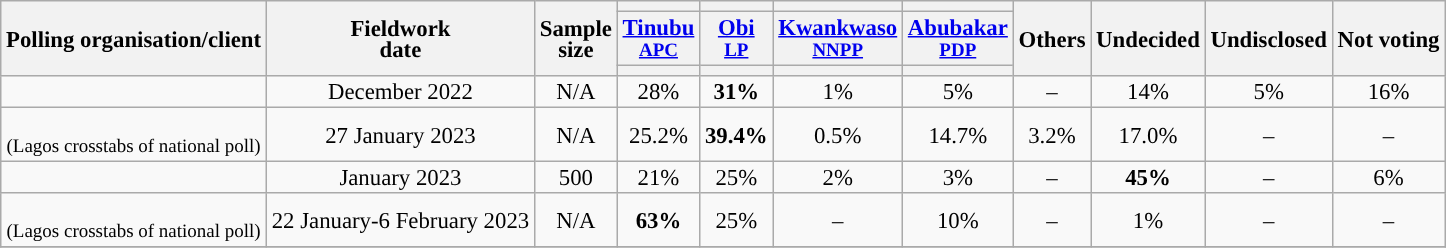<table class="wikitable" style="text-align:center;font-size:95%;line-height:14px;">
<tr>
<th rowspan="3">Polling organisation/client</th>
<th rowspan="3">Fieldwork<br>date</th>
<th rowspan="3">Sample<br>size</th>
<th></th>
<th></th>
<th></th>
<th></th>
<th rowspan="3">Others</th>
<th rowspan="3">Undecided</th>
<th rowspan="3">Undisclosed</th>
<th rowspan="3">Not voting</th>
</tr>
<tr>
<th><a href='#'>Tinubu</a><br><small><a href='#'>APC</a></small></th>
<th><a href='#'>Obi</a><br><small><a href='#'>LP</a></small></th>
<th><a href='#'>Kwankwaso</a><br><small><a href='#'>NNPP</a></small></th>
<th><a href='#'>Abubakar</a><br><small><a href='#'>PDP</a></small></th>
</tr>
<tr>
<th style="background:"></th>
<th style="background:"></th>
<th style="background:"></th>
<th style="background:"></th>
</tr>
<tr>
<td></td>
<td>December 2022</td>
<td>N/A</td>
<td>28%</td>
<td><strong>31%</strong></td>
<td>1%</td>
<td>5%</td>
<td>–</td>
<td>14%</td>
<td>5%</td>
<td>16%</td>
</tr>
<tr>
<td><br><small>(Lagos crosstabs of national poll)</small></td>
<td>27 January 2023</td>
<td>N/A</td>
<td>25.2%</td>
<td><strong>39.4%</strong></td>
<td>0.5%</td>
<td>14.7%</td>
<td>3.2%</td>
<td>17.0%</td>
<td>–</td>
<td>–</td>
</tr>
<tr>
<td></td>
<td>January 2023</td>
<td>500</td>
<td>21%</td>
<td>25%</td>
<td>2%</td>
<td>3%</td>
<td>–</td>
<td><strong>45%</strong></td>
<td>–</td>
<td>6%</td>
</tr>
<tr>
<td><br><small>(Lagos crosstabs of national poll)</small></td>
<td>22 January-6 February 2023</td>
<td>N/A</td>
<td><strong>63%</strong></td>
<td>25%</td>
<td>–</td>
<td>10%</td>
<td>–</td>
<td>1%</td>
<td>–</td>
<td>–</td>
</tr>
<tr>
</tr>
</table>
